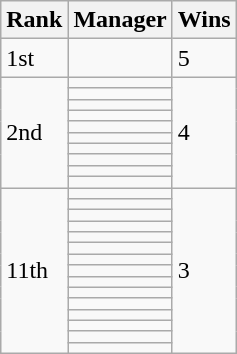<table class="wikitable">
<tr>
<th>Rank</th>
<th>Manager</th>
<th>Wins</th>
</tr>
<tr>
<td rowspan="1">1st</td>
<td> </td>
<td rowspan="1">5</td>
</tr>
<tr>
<td rowspan="10">2nd</td>
<td> </td>
<td rowspan="10">4</td>
</tr>
<tr>
<td> </td>
</tr>
<tr>
<td> </td>
</tr>
<tr>
<td> </td>
</tr>
<tr>
<td> </td>
</tr>
<tr>
<td> </td>
</tr>
<tr>
<td> </td>
</tr>
<tr>
<td> </td>
</tr>
<tr>
<td> </td>
</tr>
<tr>
<td> </td>
</tr>
<tr>
<td rowspan="15">11th</td>
<td> </td>
<td rowspan="15">3</td>
</tr>
<tr>
<td> </td>
</tr>
<tr>
<td> </td>
</tr>
<tr>
<td> </td>
</tr>
<tr>
<td> </td>
</tr>
<tr>
<td> </td>
</tr>
<tr>
<td> </td>
</tr>
<tr>
<td> </td>
</tr>
<tr>
<td> </td>
</tr>
<tr>
<td> </td>
</tr>
<tr>
<td> </td>
</tr>
<tr>
<td> </td>
</tr>
<tr>
<td> </td>
</tr>
<tr>
<td> </td>
</tr>
<tr>
<td> </td>
</tr>
</table>
